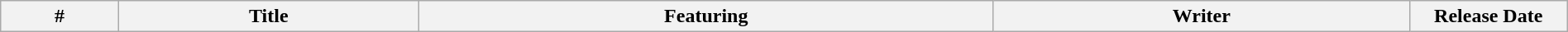<table class="wikitable plainrowheaders" style="width:100%;">
<tr>
<th>#</th>
<th>Title</th>
<th>Featuring</th>
<th>Writer</th>
<th width="120">Release Date<br>

















































































































































































</th>
</tr>
</table>
